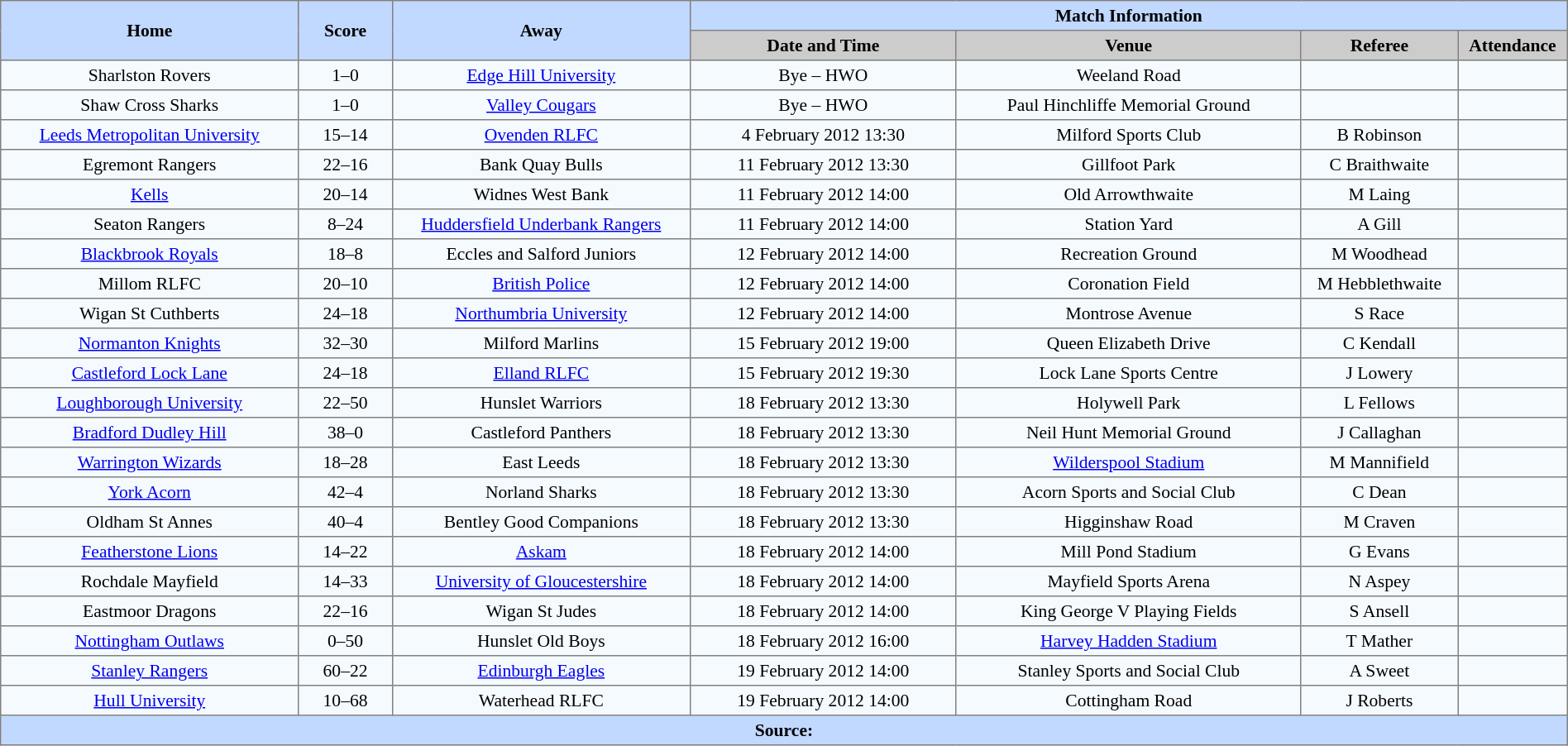<table border=1 style="border-collapse:collapse; font-size:90%; text-align:center;" cellpadding=3 cellspacing=0 width=100%>
<tr bgcolor=#C1D8FF>
<th rowspan=2 width=19%>Home</th>
<th rowspan=2 width=6%>Score</th>
<th rowspan=2 width=19%>Away</th>
<th colspan=6>Match Information</th>
</tr>
<tr bgcolor=#CCCCCC>
<th width=17%>Date and Time</th>
<th width=22%>Venue</th>
<th width=10%>Referee</th>
<th width=7%>Attendance</th>
</tr>
<tr bgcolor=#F5FAFF>
<td>Sharlston Rovers</td>
<td>1–0</td>
<td><a href='#'>Edge Hill University</a></td>
<td>Bye – HWO</td>
<td>Weeland Road</td>
<td></td>
<td></td>
</tr>
<tr bgcolor=#F5FAFF>
<td>Shaw Cross Sharks</td>
<td>1–0</td>
<td><a href='#'>Valley Cougars</a></td>
<td>Bye – HWO</td>
<td>Paul Hinchliffe Memorial Ground</td>
<td></td>
<td></td>
</tr>
<tr bgcolor=#F5FAFF>
<td><a href='#'>Leeds Metropolitan University</a></td>
<td>15–14</td>
<td><a href='#'>Ovenden RLFC</a></td>
<td>4 February 2012 13:30</td>
<td>Milford Sports Club</td>
<td>B Robinson</td>
<td></td>
</tr>
<tr bgcolor=#F5FAFF>
<td>Egremont Rangers</td>
<td>22–16</td>
<td>Bank Quay Bulls</td>
<td>11 February 2012 13:30</td>
<td>Gillfoot Park</td>
<td>C Braithwaite</td>
<td></td>
</tr>
<tr bgcolor=#F5FAFF>
<td><a href='#'>Kells</a></td>
<td>20–14</td>
<td>Widnes West Bank</td>
<td>11 February 2012 14:00</td>
<td>Old Arrowthwaite</td>
<td>M Laing</td>
<td></td>
</tr>
<tr bgcolor=#F5FAFF>
<td>Seaton Rangers</td>
<td>8–24</td>
<td><a href='#'>Huddersfield Underbank Rangers</a></td>
<td>11 February 2012 14:00</td>
<td>Station Yard</td>
<td>A Gill</td>
<td></td>
</tr>
<tr bgcolor=#F5FAFF>
<td><a href='#'>Blackbrook Royals</a></td>
<td>18–8</td>
<td>Eccles and Salford Juniors</td>
<td>12 February 2012 14:00</td>
<td>Recreation Ground</td>
<td>M Woodhead</td>
<td></td>
</tr>
<tr bgcolor=#F5FAFF>
<td>Millom RLFC</td>
<td>20–10</td>
<td><a href='#'>British Police</a></td>
<td>12 February 2012 14:00</td>
<td>Coronation Field</td>
<td>M Hebblethwaite</td>
<td></td>
</tr>
<tr bgcolor=#F5FAFF>
<td>Wigan St Cuthberts</td>
<td>24–18</td>
<td><a href='#'>Northumbria University</a></td>
<td>12 February 2012 14:00</td>
<td>Montrose Avenue</td>
<td>S Race</td>
<td></td>
</tr>
<tr bgcolor=#F5FAFF>
<td><a href='#'>Normanton Knights</a></td>
<td>32–30</td>
<td>Milford Marlins</td>
<td>15 February 2012 19:00</td>
<td>Queen Elizabeth Drive</td>
<td>C Kendall</td>
<td></td>
</tr>
<tr bgcolor=#F5FAFF>
<td><a href='#'>Castleford Lock Lane</a></td>
<td>24–18</td>
<td><a href='#'>Elland RLFC</a></td>
<td>15 February 2012 19:30</td>
<td>Lock Lane Sports Centre</td>
<td>J Lowery</td>
<td></td>
</tr>
<tr bgcolor=#F5FAFF>
<td><a href='#'>Loughborough University</a></td>
<td>22–50</td>
<td>Hunslet Warriors</td>
<td>18 February 2012 13:30</td>
<td>Holywell Park</td>
<td>L Fellows</td>
<td></td>
</tr>
<tr bgcolor=#F5FAFF>
<td><a href='#'>Bradford Dudley Hill</a></td>
<td>38–0</td>
<td>Castleford Panthers</td>
<td>18 February 2012 13:30</td>
<td>Neil Hunt Memorial Ground</td>
<td>J Callaghan</td>
<td></td>
</tr>
<tr bgcolor=#F5FAFF>
<td><a href='#'>Warrington Wizards</a></td>
<td>18–28</td>
<td>East Leeds</td>
<td>18 February 2012 13:30</td>
<td><a href='#'>Wilderspool Stadium</a></td>
<td>M Mannifield</td>
<td></td>
</tr>
<tr bgcolor=#F5FAFF>
<td><a href='#'>York Acorn</a></td>
<td>42–4</td>
<td>Norland Sharks</td>
<td>18 February 2012 13:30</td>
<td>Acorn Sports and Social Club</td>
<td>C Dean</td>
<td></td>
</tr>
<tr bgcolor=#F5FAFF>
<td>Oldham St Annes</td>
<td>40–4</td>
<td>Bentley Good Companions</td>
<td>18 February 2012 13:30</td>
<td>Higginshaw Road</td>
<td>M Craven</td>
<td></td>
</tr>
<tr bgcolor=#F5FAFF>
<td><a href='#'>Featherstone Lions</a></td>
<td>14–22</td>
<td><a href='#'>Askam</a></td>
<td>18 February 2012 14:00</td>
<td>Mill Pond Stadium</td>
<td>G Evans</td>
<td></td>
</tr>
<tr bgcolor=#F5FAFF>
<td>Rochdale Mayfield</td>
<td>14–33</td>
<td><a href='#'>University of Gloucestershire</a></td>
<td>18 February 2012 14:00</td>
<td>Mayfield Sports Arena</td>
<td>N Aspey</td>
<td></td>
</tr>
<tr bgcolor=#F5FAFF>
<td>Eastmoor Dragons</td>
<td>22–16</td>
<td>Wigan St Judes</td>
<td>18 February 2012 14:00</td>
<td>King George V Playing Fields</td>
<td>S Ansell</td>
<td></td>
</tr>
<tr bgcolor=#F5FAFF>
<td><a href='#'>Nottingham Outlaws</a></td>
<td>0–50</td>
<td>Hunslet Old Boys</td>
<td>18 February 2012 16:00</td>
<td><a href='#'>Harvey Hadden Stadium</a></td>
<td>T Mather</td>
<td></td>
</tr>
<tr bgcolor=#F5FAFF>
<td><a href='#'>Stanley Rangers</a></td>
<td>60–22</td>
<td><a href='#'>Edinburgh Eagles</a></td>
<td>19 February 2012 14:00</td>
<td>Stanley Sports and Social Club</td>
<td>A Sweet</td>
<td></td>
</tr>
<tr bgcolor=#F5FAFF>
<td><a href='#'>Hull University</a></td>
<td>10–68</td>
<td>Waterhead RLFC</td>
<td>19 February 2012 14:00</td>
<td>Cottingham Road</td>
<td>J Roberts</td>
<td></td>
</tr>
<tr style="background:#c1d8ff;">
<th colspan=12>Source:</th>
</tr>
</table>
